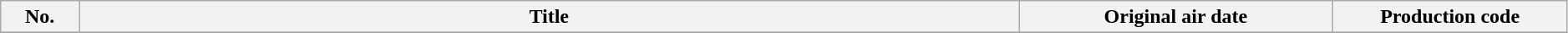<table class="wikitable plainrowheaders" style="width: 99%;">
<tr>
<th style="width:5%;">No.</th>
<th style="width:60%;">Title</th>
<th style="width:20%;">Original air date</th>
<th style="width:15%;">Production code</th>
</tr>
<tr>
</tr>
</table>
